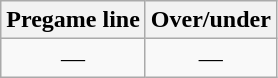<table class="wikitable">
<tr align="center">
<th style=>Pregame line</th>
<th style=>Over/under</th>
</tr>
<tr align="center">
<td>—</td>
<td>—</td>
</tr>
</table>
